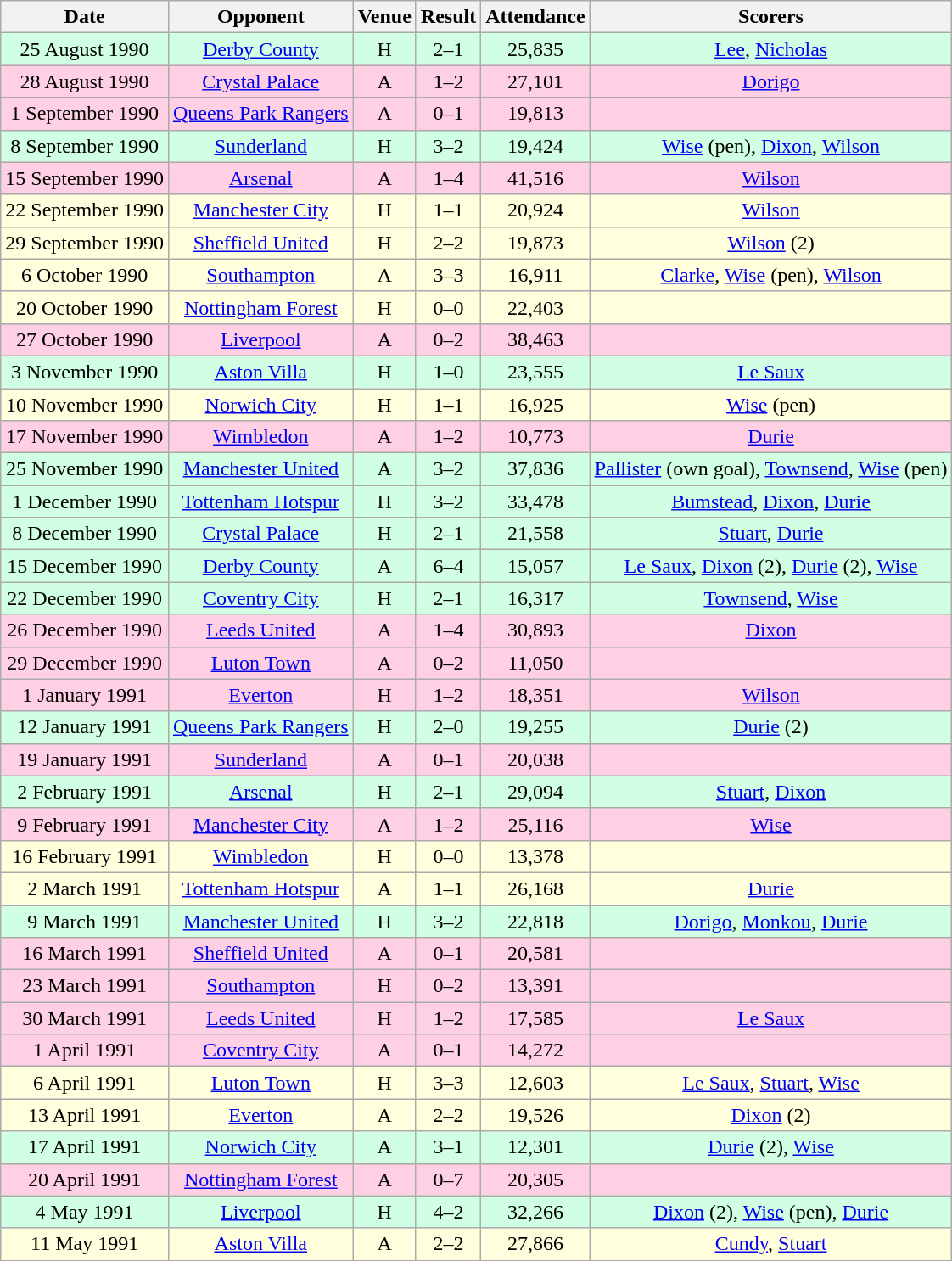<table class="wikitable sortable" style="font-size:100%; text-align:center">
<tr>
<th>Date</th>
<th>Opponent</th>
<th>Venue</th>
<th>Result</th>
<th>Attendance</th>
<th>Scorers</th>
</tr>
<tr style="background-color: #d0ffe3;">
<td>25 August 1990</td>
<td><a href='#'>Derby County</a></td>
<td>H</td>
<td>2–1</td>
<td>25,835</td>
<td><a href='#'>Lee</a>, <a href='#'>Nicholas</a></td>
</tr>
<tr style="background-color: #ffd0e3;">
<td>28 August 1990</td>
<td><a href='#'>Crystal Palace</a></td>
<td>A</td>
<td>1–2</td>
<td>27,101</td>
<td><a href='#'>Dorigo</a></td>
</tr>
<tr style="background-color: #ffd0e3;">
<td>1 September 1990</td>
<td><a href='#'>Queens Park Rangers</a></td>
<td>A</td>
<td>0–1</td>
<td>19,813</td>
<td></td>
</tr>
<tr style="background-color: #d0ffe3;">
<td>8 September 1990</td>
<td><a href='#'>Sunderland</a></td>
<td>H</td>
<td>3–2</td>
<td>19,424</td>
<td><a href='#'>Wise</a> (pen), <a href='#'>Dixon</a>, <a href='#'>Wilson</a></td>
</tr>
<tr style="background-color: #ffd0e3;">
<td>15 September 1990</td>
<td><a href='#'>Arsenal</a></td>
<td>A</td>
<td>1–4</td>
<td>41,516</td>
<td><a href='#'>Wilson</a></td>
</tr>
<tr style="background-color: #ffffdd;">
<td>22 September 1990</td>
<td><a href='#'>Manchester City</a></td>
<td>H</td>
<td>1–1</td>
<td>20,924</td>
<td><a href='#'>Wilson</a></td>
</tr>
<tr style="background-color: #ffffdd;">
<td>29 September 1990</td>
<td><a href='#'>Sheffield United</a></td>
<td>H</td>
<td>2–2</td>
<td>19,873</td>
<td><a href='#'>Wilson</a> (2)</td>
</tr>
<tr style="background-color: #ffffdd;">
<td>6 October 1990</td>
<td><a href='#'>Southampton</a></td>
<td>A</td>
<td>3–3</td>
<td>16,911</td>
<td><a href='#'>Clarke</a>, <a href='#'>Wise</a> (pen), <a href='#'>Wilson</a></td>
</tr>
<tr style="background-color: #ffffdd;">
<td>20 October 1990</td>
<td><a href='#'>Nottingham Forest</a></td>
<td>H</td>
<td>0–0</td>
<td>22,403</td>
<td></td>
</tr>
<tr style="background-color: #ffd0e3;">
<td>27 October 1990</td>
<td><a href='#'>Liverpool</a></td>
<td>A</td>
<td>0–2</td>
<td>38,463</td>
<td></td>
</tr>
<tr style="background-color: #d0ffe3;">
<td>3 November 1990</td>
<td><a href='#'>Aston Villa</a></td>
<td>H</td>
<td>1–0</td>
<td>23,555</td>
<td><a href='#'>Le Saux</a></td>
</tr>
<tr style="background-color: #ffffdd;">
<td>10 November 1990</td>
<td><a href='#'>Norwich City</a></td>
<td>H</td>
<td>1–1</td>
<td>16,925</td>
<td><a href='#'>Wise</a> (pen)</td>
</tr>
<tr style="background-color: #ffd0e3;">
<td>17 November 1990</td>
<td><a href='#'>Wimbledon</a></td>
<td>A</td>
<td>1–2</td>
<td>10,773</td>
<td><a href='#'>Durie</a></td>
</tr>
<tr style="background-color: #d0ffe3;">
<td>25 November 1990</td>
<td><a href='#'>Manchester United</a></td>
<td>A</td>
<td>3–2</td>
<td>37,836</td>
<td><a href='#'>Pallister</a> (own goal), <a href='#'>Townsend</a>, <a href='#'>Wise</a> (pen)</td>
</tr>
<tr style="background-color: #d0ffe3;">
<td>1 December 1990</td>
<td><a href='#'>Tottenham Hotspur</a></td>
<td>H</td>
<td>3–2</td>
<td>33,478</td>
<td><a href='#'>Bumstead</a>, <a href='#'>Dixon</a>, <a href='#'>Durie</a></td>
</tr>
<tr style="background-color: #d0ffe3;">
<td>8 December 1990</td>
<td><a href='#'>Crystal Palace</a></td>
<td>H</td>
<td>2–1</td>
<td>21,558</td>
<td><a href='#'>Stuart</a>, <a href='#'>Durie</a></td>
</tr>
<tr style="background-color: #d0ffe3;">
<td>15 December 1990</td>
<td><a href='#'>Derby County</a></td>
<td>A</td>
<td>6–4</td>
<td>15,057</td>
<td><a href='#'>Le Saux</a>, <a href='#'>Dixon</a> (2), <a href='#'>Durie</a> (2), <a href='#'>Wise</a></td>
</tr>
<tr style="background-color: #d0ffe3;">
<td>22 December 1990</td>
<td><a href='#'>Coventry City</a></td>
<td>H</td>
<td>2–1</td>
<td>16,317</td>
<td><a href='#'>Townsend</a>, <a href='#'>Wise</a></td>
</tr>
<tr style="background-color: #ffd0e3;">
<td>26 December 1990</td>
<td><a href='#'>Leeds United</a></td>
<td>A</td>
<td>1–4</td>
<td>30,893</td>
<td><a href='#'>Dixon</a></td>
</tr>
<tr style="background-color: #ffd0e3;">
<td>29 December 1990</td>
<td><a href='#'>Luton Town</a></td>
<td>A</td>
<td>0–2</td>
<td>11,050</td>
<td></td>
</tr>
<tr style="background-color: #ffd0e3;">
<td>1 January 1991</td>
<td><a href='#'>Everton</a></td>
<td>H</td>
<td>1–2</td>
<td>18,351</td>
<td><a href='#'>Wilson</a></td>
</tr>
<tr style="background-color: #d0ffe3;">
<td>12 January 1991</td>
<td><a href='#'>Queens Park Rangers</a></td>
<td>H</td>
<td>2–0</td>
<td>19,255</td>
<td><a href='#'>Durie</a> (2)</td>
</tr>
<tr style="background-color: #ffd0e3;">
<td>19 January 1991</td>
<td><a href='#'>Sunderland</a></td>
<td>A</td>
<td>0–1</td>
<td>20,038</td>
<td></td>
</tr>
<tr style="background-color: #d0ffe3;">
<td>2 February 1991</td>
<td><a href='#'>Arsenal</a></td>
<td>H</td>
<td>2–1</td>
<td>29,094</td>
<td><a href='#'>Stuart</a>, <a href='#'>Dixon</a></td>
</tr>
<tr style="background-color: #ffd0e3;">
<td>9 February 1991</td>
<td><a href='#'>Manchester City</a></td>
<td>A</td>
<td>1–2</td>
<td>25,116</td>
<td><a href='#'>Wise</a></td>
</tr>
<tr style="background-color: #ffffdd;">
<td>16 February 1991</td>
<td><a href='#'>Wimbledon</a></td>
<td>H</td>
<td>0–0</td>
<td>13,378</td>
<td></td>
</tr>
<tr style="background-color: #ffffdd;">
<td>2 March 1991</td>
<td><a href='#'>Tottenham Hotspur</a></td>
<td>A</td>
<td>1–1</td>
<td>26,168</td>
<td><a href='#'>Durie</a></td>
</tr>
<tr style="background-color: #d0ffe3;">
<td>9 March 1991</td>
<td><a href='#'>Manchester United</a></td>
<td>H</td>
<td>3–2</td>
<td>22,818</td>
<td><a href='#'>Dorigo</a>, <a href='#'>Monkou</a>, <a href='#'>Durie</a></td>
</tr>
<tr style="background-color: #ffd0e3;">
<td>16 March 1991</td>
<td><a href='#'>Sheffield United</a></td>
<td>A</td>
<td>0–1</td>
<td>20,581</td>
<td></td>
</tr>
<tr style="background-color: #ffd0e3;">
<td>23 March 1991</td>
<td><a href='#'>Southampton</a></td>
<td>H</td>
<td>0–2</td>
<td>13,391</td>
<td></td>
</tr>
<tr style="background-color: #ffd0e3;">
<td>30 March 1991</td>
<td><a href='#'>Leeds United</a></td>
<td>H</td>
<td>1–2</td>
<td>17,585</td>
<td><a href='#'>Le Saux</a></td>
</tr>
<tr style="background-color: #ffd0e3;">
<td>1 April 1991</td>
<td><a href='#'>Coventry City</a></td>
<td>A</td>
<td>0–1</td>
<td>14,272</td>
<td></td>
</tr>
<tr style="background-color: #ffffdd;">
<td>6 April 1991</td>
<td><a href='#'>Luton Town</a></td>
<td>H</td>
<td>3–3</td>
<td>12,603</td>
<td><a href='#'>Le Saux</a>, <a href='#'>Stuart</a>, <a href='#'>Wise</a></td>
</tr>
<tr style="background-color: #ffffdd;">
<td>13 April 1991</td>
<td><a href='#'>Everton</a></td>
<td>A</td>
<td>2–2</td>
<td>19,526</td>
<td><a href='#'>Dixon</a> (2)</td>
</tr>
<tr style="background-color: #d0ffe3;">
<td>17 April 1991</td>
<td><a href='#'>Norwich City</a></td>
<td>A</td>
<td>3–1</td>
<td>12,301</td>
<td><a href='#'>Durie</a> (2), <a href='#'>Wise</a></td>
</tr>
<tr style="background-color: #ffd0e3;">
<td>20 April 1991</td>
<td><a href='#'>Nottingham Forest</a></td>
<td>A</td>
<td>0–7</td>
<td>20,305</td>
<td></td>
</tr>
<tr style="background-color: #d0ffe3;">
<td>4 May 1991</td>
<td><a href='#'>Liverpool</a></td>
<td>H</td>
<td>4–2</td>
<td>32,266</td>
<td><a href='#'>Dixon</a> (2), <a href='#'>Wise</a> (pen), <a href='#'>Durie</a></td>
</tr>
<tr style="background-color: #ffffdd;">
<td>11 May 1991</td>
<td><a href='#'>Aston Villa</a></td>
<td>A</td>
<td>2–2</td>
<td>27,866</td>
<td><a href='#'>Cundy</a>, <a href='#'>Stuart</a></td>
</tr>
</table>
